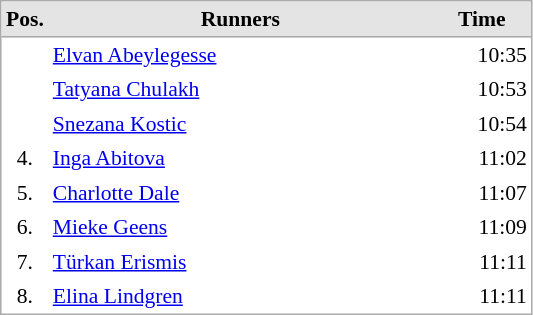<table cellspacing="0" cellpadding="3" style="border:1px solid #AAAAAA;font-size:90%">
<tr bgcolor="#E4E4E4">
<th style="border-bottom:1px solid #AAAAAA" width=10>Pos.</th>
<th style="border-bottom:1px solid #AAAAAA" width=250>Runners</th>
<th style="border-bottom:1px solid #AAAAAA" width=60>Time</th>
</tr>
<tr align="center">
<td align="center"></td>
<td align="left"> <a href='#'>Elvan Abeylegesse</a></td>
<td align="right">10:35</td>
</tr>
<tr align="center">
<td align="center"></td>
<td align="left"> <a href='#'>Tatyana Chulakh</a></td>
<td align="right">10:53</td>
</tr>
<tr align="center">
<td align="center"></td>
<td align="left"> <a href='#'>Snezana Kostic</a></td>
<td align="right">10:54</td>
</tr>
<tr align="center">
<td align="center">4.</td>
<td align="left"> <a href='#'>Inga Abitova</a></td>
<td align="right">11:02</td>
</tr>
<tr align="center">
<td align="center">5.</td>
<td align="left"> <a href='#'>Charlotte Dale</a></td>
<td align="right">11:07</td>
</tr>
<tr align="center">
<td align="center">6.</td>
<td align="left"> <a href='#'>Mieke Geens</a></td>
<td align="right">11:09</td>
</tr>
<tr align="center">
<td align="center">7.</td>
<td align="left"> <a href='#'>Türkan Erismis</a></td>
<td align="right">11:11</td>
</tr>
<tr align="center">
<td align="center">8.</td>
<td align="left"> <a href='#'>Elina Lindgren</a></td>
<td align="right">11:11</td>
</tr>
</table>
